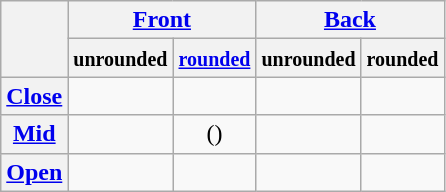<table class="wikitable" style="text-align: center">
<tr>
<th rowspan="2"></th>
<th colspan="2"><a href='#'>Front</a></th>
<th colspan="2"><a href='#'>Back</a></th>
</tr>
<tr>
<th><small>unrounded</small></th>
<th><small><a href='#'>rounded</a></small></th>
<th><small>unrounded</small></th>
<th><small>rounded</small></th>
</tr>
<tr>
<th><a href='#'>Close</a></th>
<td></td>
<td></td>
<td></td>
<td></td>
</tr>
<tr>
<th><a href='#'>Mid</a></th>
<td></td>
<td>()</td>
<td></td>
<td></td>
</tr>
<tr>
<th><a href='#'>Open</a></th>
<td></td>
<td></td>
<td></td>
<td></td>
</tr>
</table>
